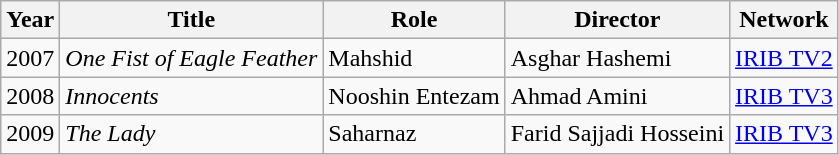<table class="wikitable sortable">
<tr>
<th>Year</th>
<th>Title</th>
<th>Role</th>
<th>Director</th>
<th>Network</th>
</tr>
<tr>
<td>2007</td>
<td><em>One Fist of Eagle Feather</em></td>
<td>Mahshid</td>
<td>Asghar Hashemi</td>
<td><a href='#'>IRIB TV2</a></td>
</tr>
<tr>
<td>2008</td>
<td><em>Innocents</em></td>
<td>Nooshin Entezam</td>
<td>Ahmad Amini</td>
<td><a href='#'>IRIB TV3</a></td>
</tr>
<tr>
<td>2009</td>
<td><em>The Lady</em></td>
<td>Saharnaz</td>
<td>Farid Sajjadi Hosseini</td>
<td><a href='#'>IRIB TV3</a></td>
</tr>
</table>
